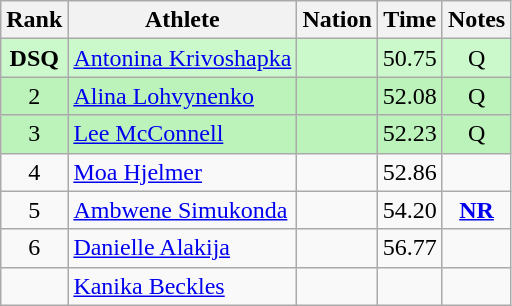<table class="wikitable sortable" style="text-align:center">
<tr>
<th>Rank</th>
<th>Athlete</th>
<th>Nation</th>
<th>Time</th>
<th>Notes</th>
</tr>
<tr bgcolor=ccf9cc>
<td><strong>DSQ</strong></td>
<td align=left><a href='#'>Antonina Krivoshapka</a></td>
<td align=left></td>
<td>50.75</td>
<td>Q</td>
</tr>
<tr bgcolor=#bbf3bb>
<td>2</td>
<td align=left><a href='#'>Alina Lohvynenko</a></td>
<td align=left></td>
<td>52.08</td>
<td>Q</td>
</tr>
<tr bgcolor=#bbf3bb>
<td>3</td>
<td align=left><a href='#'>Lee McConnell</a></td>
<td align=left></td>
<td>52.23</td>
<td>Q</td>
</tr>
<tr>
<td>4</td>
<td align=left><a href='#'>Moa Hjelmer</a></td>
<td align=left></td>
<td>52.86</td>
<td></td>
</tr>
<tr>
<td>5</td>
<td align=left><a href='#'>Ambwene Simukonda</a></td>
<td align=left></td>
<td>54.20</td>
<td><strong><a href='#'>NR</a></strong></td>
</tr>
<tr>
<td>6</td>
<td align=left><a href='#'>Danielle Alakija</a></td>
<td align=left></td>
<td>56.77</td>
<td></td>
</tr>
<tr>
<td></td>
<td align=left><a href='#'>Kanika Beckles</a></td>
<td align=left></td>
<td></td>
<td></td>
</tr>
</table>
